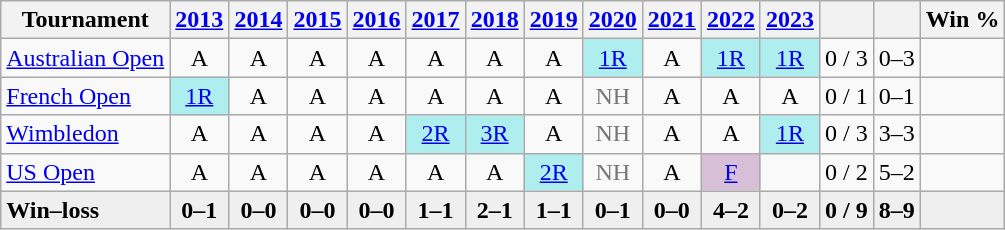<table class=wikitable style=text-align:center>
<tr>
<th>Tournament</th>
<th><a href='#'>2013</a></th>
<th><a href='#'>2014</a></th>
<th><a href='#'>2015</a></th>
<th><a href='#'>2016</a></th>
<th><a href='#'>2017</a></th>
<th><a href='#'>2018</a></th>
<th><a href='#'>2019</a></th>
<th><a href='#'>2020</a></th>
<th><a href='#'>2021</a></th>
<th><a href='#'>2022</a></th>
<th><a href='#'>2023</a></th>
<th></th>
<th></th>
<th>Win %</th>
</tr>
<tr>
<td style=text-align:left><a href='#'>Australian Open</a></td>
<td>A</td>
<td>A</td>
<td>A</td>
<td>A</td>
<td>A</td>
<td>A</td>
<td>A</td>
<td style=background:#afeeee><a href='#'>1R</a></td>
<td>A</td>
<td style=background:#afeeee><a href='#'>1R</a></td>
<td style=background:#afeeee><a href='#'>1R</a></td>
<td>0 / 3</td>
<td>0–3</td>
<td></td>
</tr>
<tr>
<td style=text-align:left><a href='#'>French Open</a></td>
<td style=background:#afeeee><a href='#'>1R</a></td>
<td>A</td>
<td>A</td>
<td>A</td>
<td>A</td>
<td>A</td>
<td>A</td>
<td style=color:#767676>NH</td>
<td>A</td>
<td>A</td>
<td>A</td>
<td>0 / 1</td>
<td>0–1</td>
<td></td>
</tr>
<tr>
<td style=text-align:left><a href='#'>Wimbledon</a></td>
<td>A</td>
<td>A</td>
<td>A</td>
<td>A</td>
<td style=background:#afeeee><a href='#'>2R</a></td>
<td style=background:#afeeee><a href='#'>3R</a></td>
<td>A</td>
<td style=color:#767676>NH</td>
<td>A</td>
<td>A</td>
<td style=background:#afeeee><a href='#'>1R</a></td>
<td>0 / 3</td>
<td>3–3</td>
<td></td>
</tr>
<tr>
<td style=text-align:left><a href='#'>US Open</a></td>
<td>A</td>
<td>A</td>
<td>A</td>
<td>A</td>
<td>A</td>
<td>A</td>
<td style=background:#afeeee><a href='#'>2R</a></td>
<td style=color:#767676>NH</td>
<td>A</td>
<td bgcolor=thistle><a href='#'>F</a></td>
<td></td>
<td>0 / 2</td>
<td>5–2</td>
<td></td>
</tr>
<tr style=font-weight:bold;background:#efefef>
<td style=text-align:left>Win–loss</td>
<td>0–1</td>
<td>0–0</td>
<td>0–0</td>
<td>0–0</td>
<td>1–1</td>
<td>2–1</td>
<td>1–1</td>
<td>0–1</td>
<td>0–0</td>
<td>4–2</td>
<td>0–2</td>
<td>0 / 9</td>
<td>8–9</td>
<td></td>
</tr>
</table>
